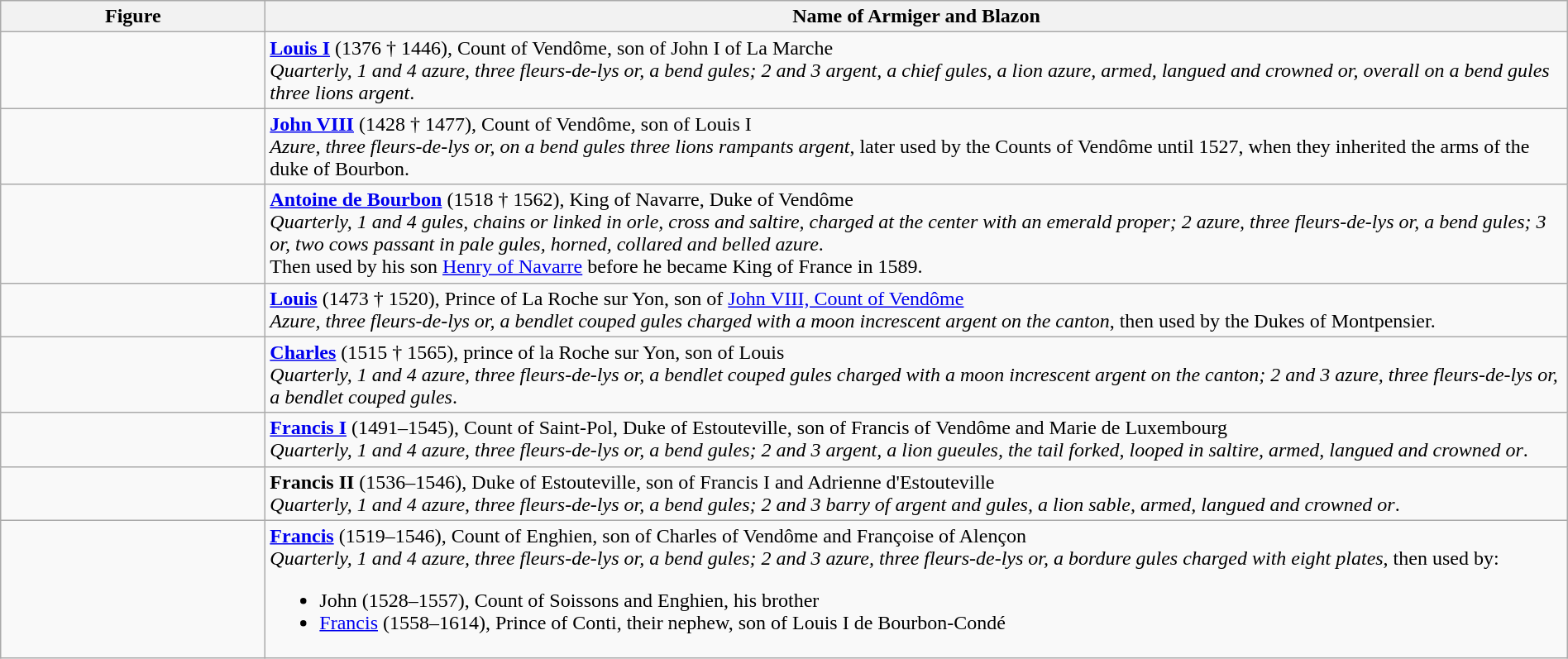<table class=wikitable width="100%">
<tr valign=top align=center>
<th width="206">Figure</th>
<th>Name of Armiger and Blazon</th>
</tr>
<tr valign=top>
<td align=center></td>
<td><strong><a href='#'>Louis I</a></strong> (1376 † 1446), Count of Vendôme, son of John I of La Marche<br><em>Quarterly, 1 and 4 azure, three fleurs-de-lys or, a bend gules; 2 and 3 argent, a chief gules, a lion azure, armed, langued and crowned or, overall on a bend gules three lions argent</em>.</td>
</tr>
<tr valign=top>
<td align=center></td>
<td><strong><a href='#'>John VIII</a></strong> (1428 † 1477), Count of Vendôme, son of Louis I<br><em>Azure, three fleurs-de-lys or, on a bend gules three lions rampants argent</em>, later used by the Counts of Vendôme until 1527, when they inherited the arms of the duke of Bourbon.</td>
</tr>
<tr valign=top>
<td align=center></td>
<td><strong><a href='#'>Antoine de Bourbon</a></strong> (1518 † 1562), King of Navarre, Duke of Vendôme<br><em>Quarterly, 1 and 4 gules, chains or linked in orle, cross and saltire, charged at the center with an emerald proper; 2 azure, three fleurs-de-lys or, a bend gules; 3 or, two cows passant in pale gules, horned, collared and belled azure</em>.<br>Then used by his son <a href='#'>Henry of Navarre</a> before he became King of France in 1589.</td>
</tr>
<tr valign=top>
<td align=center></td>
<td><strong><a href='#'>Louis</a></strong> (1473 † 1520), Prince of La Roche sur Yon, son of <a href='#'>John VIII, Count of Vendôme</a><br><em>Azure, three fleurs-de-lys or, a bendlet couped gules charged with a moon increscent argent on the canton</em>, then used by the Dukes of Montpensier.</td>
</tr>
<tr valign=top>
<td align=center></td>
<td><strong><a href='#'>Charles</a></strong> (1515 † 1565), prince of la Roche sur Yon, son of Louis<br><em>Quarterly, 1 and 4 azure, three fleurs-de-lys or, a bendlet couped gules charged with a moon increscent argent on the canton; 2 and 3 azure, three fleurs-de-lys or, a bendlet couped gules</em>.</td>
</tr>
<tr valign=top>
<td align=center></td>
<td><strong><a href='#'>Francis I</a></strong> (1491–1545), Count of Saint-Pol, Duke of Estouteville, son of Francis of Vendôme and Marie de Luxembourg<br><em>Quarterly, 1 and 4 azure, three fleurs-de-lys or, a bend gules; 2 and 3 argent, a lion gueules, the tail forked, looped in saltire, armed, langued and crowned or</em>.</td>
</tr>
<tr valign=top>
<td align=center></td>
<td><strong>Francis II</strong> (1536–1546), Duke of Estouteville, son of Francis I and Adrienne d'Estouteville<br><em>Quarterly, 1 and 4 azure, three fleurs-de-lys or, a bend gules; 2 and 3 barry of argent and gules, a lion sable, armed, langued and crowned or</em>.</td>
</tr>
<tr valign=top>
<td align=center></td>
<td><strong><a href='#'>Francis</a></strong> (1519–1546), Count of Enghien, son of Charles of Vendôme and Françoise of Alençon<br><em>Quarterly, 1 and 4 azure, three fleurs-de-lys or, a bend gules; 2 and 3 azure, three fleurs-de-lys or, a bordure gules charged with eight plates</em>, then used by:<ul><li>John (1528–1557), Count of Soissons and Enghien, his brother</li><li><a href='#'>Francis</a> (1558–1614), Prince of Conti, their nephew, son of Louis I de Bourbon-Condé</li></ul></td>
</tr>
</table>
